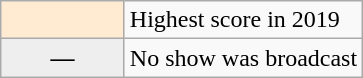<table class="wikitable">
<tr>
<th width="75px" style="background:#FFEBD2; text-align:center" scope="row"></th>
<td>Highest score in 2019</td>
</tr>
<tr>
<th width="75px" style="background:#eee; text-align:center" scope="row">—</th>
<td>No show was broadcast</td>
</tr>
</table>
